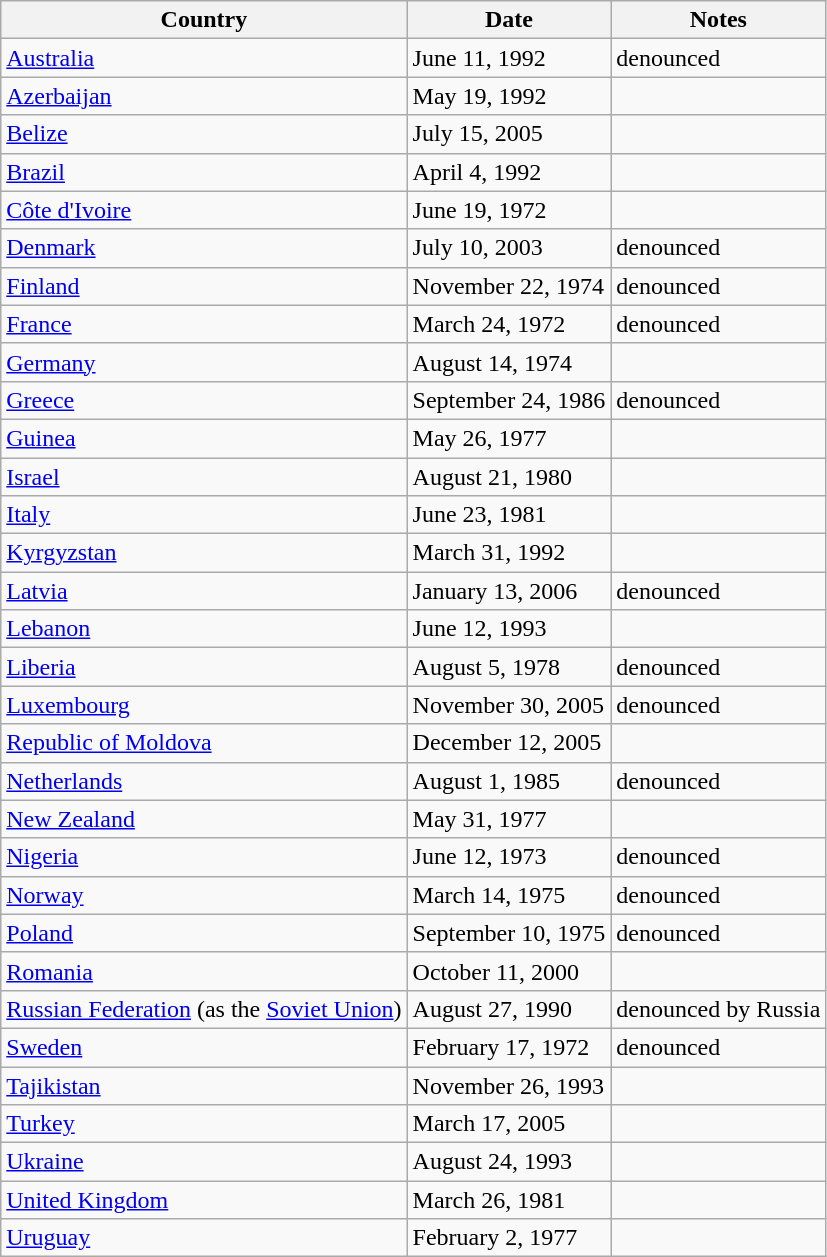<table class = "wikitable">
<tr>
<th>Country</th>
<th>Date</th>
<th>Notes</th>
</tr>
<tr>
<td><a href='#'>Australia</a></td>
<td>June 11, 1992</td>
<td>denounced</td>
</tr>
<tr>
<td><a href='#'>Azerbaijan</a></td>
<td>May 19, 1992</td>
<td></td>
</tr>
<tr>
<td><a href='#'>Belize</a></td>
<td>July 15, 2005</td>
<td></td>
</tr>
<tr>
<td><a href='#'>Brazil</a></td>
<td>April 4, 1992</td>
<td></td>
</tr>
<tr>
<td><a href='#'>Côte d'Ivoire</a></td>
<td>June 19, 1972</td>
<td></td>
</tr>
<tr>
<td><a href='#'>Denmark</a></td>
<td>July 10, 2003</td>
<td>denounced</td>
</tr>
<tr>
<td><a href='#'>Finland</a></td>
<td>November 22, 1974</td>
<td>denounced</td>
</tr>
<tr>
<td><a href='#'>France</a></td>
<td>March 24, 1972</td>
<td>denounced</td>
</tr>
<tr>
<td><a href='#'>Germany</a></td>
<td>August 14, 1974</td>
<td></td>
</tr>
<tr>
<td><a href='#'>Greece</a></td>
<td>September 24, 1986</td>
<td>denounced</td>
</tr>
<tr>
<td><a href='#'>Guinea</a></td>
<td>May 26, 1977</td>
<td></td>
</tr>
<tr>
<td><a href='#'>Israel</a></td>
<td>August 21, 1980</td>
<td></td>
</tr>
<tr>
<td><a href='#'>Italy</a></td>
<td>June 23, 1981</td>
<td></td>
</tr>
<tr>
<td><a href='#'>Kyrgyzstan</a></td>
<td>March 31, 1992</td>
<td></td>
</tr>
<tr>
<td><a href='#'>Latvia</a></td>
<td>January 13, 2006</td>
<td>denounced</td>
</tr>
<tr>
<td><a href='#'>Lebanon</a></td>
<td>June 12, 1993</td>
<td></td>
</tr>
<tr>
<td><a href='#'>Liberia</a></td>
<td>August 5, 1978</td>
<td>denounced</td>
</tr>
<tr>
<td><a href='#'>Luxembourg</a></td>
<td>November 30, 2005</td>
<td>denounced</td>
</tr>
<tr>
<td><a href='#'>Republic of Moldova</a></td>
<td>December 12, 2005</td>
<td></td>
</tr>
<tr>
<td><a href='#'>Netherlands</a></td>
<td>August 1, 1985</td>
<td>denounced</td>
</tr>
<tr>
<td><a href='#'>New Zealand</a></td>
<td>May 31, 1977</td>
<td></td>
</tr>
<tr>
<td><a href='#'>Nigeria</a></td>
<td>June 12, 1973</td>
<td>denounced</td>
</tr>
<tr>
<td><a href='#'>Norway</a></td>
<td>March 14, 1975</td>
<td>denounced</td>
</tr>
<tr>
<td><a href='#'>Poland</a></td>
<td>September 10, 1975</td>
<td>denounced</td>
</tr>
<tr>
<td><a href='#'>Romania</a></td>
<td>October 11, 2000</td>
<td></td>
</tr>
<tr>
<td><a href='#'>Russian Federation</a> (as the <a href='#'>Soviet Union</a>)</td>
<td>August 27, 1990</td>
<td>denounced by Russia</td>
</tr>
<tr>
<td><a href='#'>Sweden</a></td>
<td>February 17, 1972</td>
<td>denounced</td>
</tr>
<tr>
<td><a href='#'>Tajikistan</a></td>
<td>November 26, 1993</td>
<td></td>
</tr>
<tr>
<td><a href='#'>Turkey</a></td>
<td>March 17, 2005</td>
<td></td>
</tr>
<tr>
<td><a href='#'>Ukraine</a></td>
<td>August 24, 1993</td>
<td></td>
</tr>
<tr>
<td><a href='#'>United Kingdom</a></td>
<td>March 26, 1981</td>
<td></td>
</tr>
<tr>
<td><a href='#'>Uruguay</a></td>
<td>February 2, 1977</td>
<td></td>
</tr>
</table>
